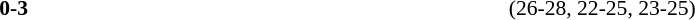<table width=100% cellspacing=1>
<tr>
<th width=20%></th>
<th width=12%></th>
<th width=20%></th>
<th width=33%></th>
<td></td>
</tr>
<tr style=font-size:90%>
<td align=right></td>
<td align=center><strong>0-3</strong></td>
<td></td>
<td>(26-28, 22-25, 23-25)</td>
</tr>
</table>
